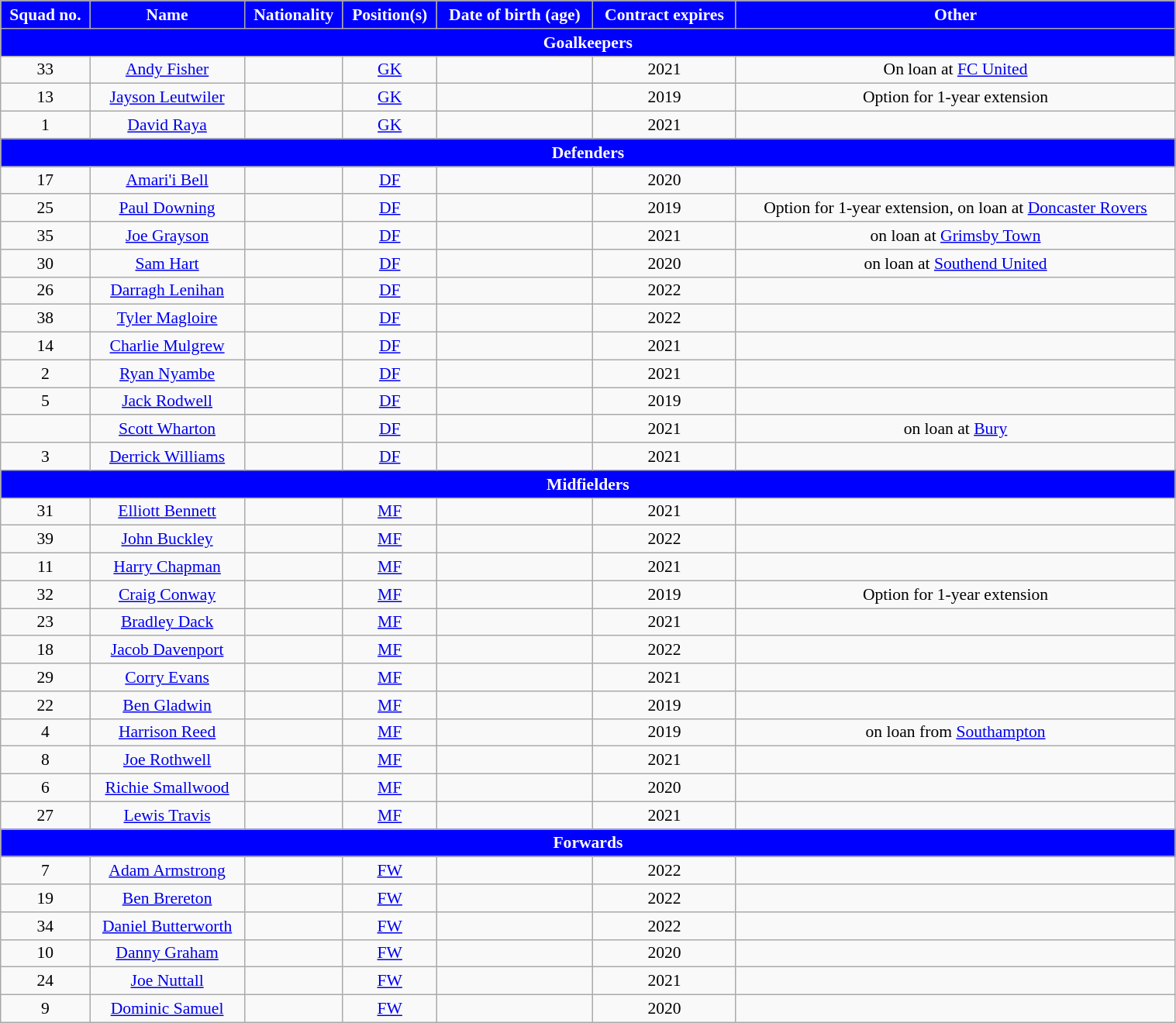<table class="wikitable" style="text-align:center; font-size:90%; width:80%;">
<tr>
<th style="background:#0000FF; color:white; text-align:center;">Squad no.</th>
<th style="background:#0000FF; color:white; text-align:center;">Name</th>
<th style="background:#0000FF; color:white; text-align:center;">Nationality</th>
<th style="background:#0000FF; color:white; text-align:center;">Position(s)</th>
<th style="background:#0000FF; color:white; text-align:center;">Date of birth (age)</th>
<th style="background:#0000FF; color:white; text-align:center;">Contract expires</th>
<th style="background:#0000FF; color:white; text-align:center;">Other</th>
</tr>
<tr>
<th colspan="7" style="background:#0000FF; color:white; text-align:center">Goalkeepers</th>
</tr>
<tr>
<td>33</td>
<td><a href='#'>Andy Fisher</a></td>
<td></td>
<td><a href='#'>GK</a></td>
<td></td>
<td>2021</td>
<td>On loan at <a href='#'>FC United</a></td>
</tr>
<tr>
<td>13</td>
<td><a href='#'>Jayson Leutwiler</a></td>
<td></td>
<td><a href='#'>GK</a></td>
<td></td>
<td>2019</td>
<td>Option for 1-year extension</td>
</tr>
<tr>
<td>1</td>
<td><a href='#'>David Raya</a></td>
<td></td>
<td><a href='#'>GK</a></td>
<td></td>
<td>2021</td>
<td></td>
</tr>
<tr>
<th colspan="7" style="background:#0000FF; color:white; text-align:center">Defenders</th>
</tr>
<tr>
<td>17</td>
<td><a href='#'>Amari'i Bell</a></td>
<td></td>
<td><a href='#'>DF</a></td>
<td></td>
<td>2020</td>
<td></td>
</tr>
<tr>
<td>25</td>
<td><a href='#'>Paul Downing</a></td>
<td></td>
<td><a href='#'>DF</a></td>
<td></td>
<td>2019</td>
<td>Option for 1-year extension, on loan at <a href='#'>Doncaster Rovers</a></td>
</tr>
<tr>
<td>35</td>
<td><a href='#'>Joe Grayson</a></td>
<td></td>
<td><a href='#'>DF</a></td>
<td></td>
<td>2021</td>
<td>on loan at <a href='#'>Grimsby Town</a></td>
</tr>
<tr>
<td>30</td>
<td><a href='#'>Sam Hart</a></td>
<td></td>
<td><a href='#'>DF</a></td>
<td></td>
<td>2020</td>
<td>on loan at <a href='#'>Southend United</a></td>
</tr>
<tr>
<td>26</td>
<td><a href='#'>Darragh Lenihan</a></td>
<td></td>
<td><a href='#'>DF</a></td>
<td></td>
<td>2022</td>
<td></td>
</tr>
<tr>
<td>38</td>
<td><a href='#'>Tyler Magloire</a></td>
<td></td>
<td><a href='#'>DF</a></td>
<td></td>
<td>2022</td>
<td></td>
</tr>
<tr>
<td>14</td>
<td><a href='#'>Charlie Mulgrew</a></td>
<td></td>
<td><a href='#'>DF</a></td>
<td></td>
<td>2021</td>
<td></td>
</tr>
<tr>
<td>2</td>
<td><a href='#'>Ryan Nyambe</a></td>
<td></td>
<td><a href='#'>DF</a></td>
<td></td>
<td>2021 </td>
<td></td>
</tr>
<tr>
<td>5</td>
<td><a href='#'>Jack Rodwell</a></td>
<td></td>
<td><a href='#'>DF</a></td>
<td></td>
<td>2019</td>
<td></td>
</tr>
<tr>
<td></td>
<td><a href='#'>Scott Wharton</a></td>
<td></td>
<td><a href='#'>DF</a></td>
<td></td>
<td>2021</td>
<td>on loan at <a href='#'>Bury</a></td>
</tr>
<tr>
<td>3</td>
<td><a href='#'>Derrick Williams</a></td>
<td></td>
<td><a href='#'>DF</a></td>
<td></td>
<td>2021</td>
<td></td>
</tr>
<tr>
<th colspan="7" style="background:#0000FF; color:white; text-align:center">Midfielders</th>
</tr>
<tr>
<td>31</td>
<td><a href='#'>Elliott Bennett</a></td>
<td></td>
<td><a href='#'>MF</a></td>
<td></td>
<td>2021</td>
<td></td>
</tr>
<tr>
<td>39</td>
<td><a href='#'>John Buckley</a></td>
<td></td>
<td><a href='#'>MF</a></td>
<td></td>
<td>2022</td>
<td></td>
</tr>
<tr>
<td>11</td>
<td><a href='#'>Harry Chapman</a></td>
<td></td>
<td><a href='#'>MF</a></td>
<td></td>
<td>2021 </td>
<td></td>
</tr>
<tr>
<td>32</td>
<td><a href='#'>Craig Conway</a></td>
<td></td>
<td><a href='#'>MF</a></td>
<td></td>
<td>2019</td>
<td>Option for 1-year extension</td>
</tr>
<tr>
<td>23</td>
<td><a href='#'>Bradley Dack</a></td>
<td></td>
<td><a href='#'>MF</a></td>
<td></td>
<td>2021</td>
<td></td>
</tr>
<tr>
<td>18</td>
<td><a href='#'>Jacob Davenport</a></td>
<td></td>
<td><a href='#'>MF</a></td>
<td></td>
<td>2022 </td>
<td></td>
</tr>
<tr>
<td>29</td>
<td><a href='#'>Corry Evans</a></td>
<td></td>
<td><a href='#'>MF</a></td>
<td></td>
<td>2021</td>
<td></td>
</tr>
<tr>
<td>22</td>
<td><a href='#'>Ben Gladwin</a></td>
<td></td>
<td><a href='#'>MF</a></td>
<td></td>
<td>2019</td>
<td></td>
</tr>
<tr>
<td>4</td>
<td><a href='#'>Harrison Reed</a></td>
<td></td>
<td><a href='#'>MF</a></td>
<td></td>
<td>2019</td>
<td>on loan from <a href='#'>Southampton</a></td>
</tr>
<tr>
<td>8</td>
<td><a href='#'>Joe Rothwell</a></td>
<td></td>
<td><a href='#'>MF</a></td>
<td></td>
<td>2021</td>
<td></td>
</tr>
<tr>
<td>6</td>
<td><a href='#'>Richie Smallwood</a></td>
<td></td>
<td><a href='#'>MF</a></td>
<td></td>
<td>2020</td>
<td></td>
</tr>
<tr>
<td>27</td>
<td><a href='#'>Lewis Travis</a></td>
<td></td>
<td><a href='#'>MF</a></td>
<td></td>
<td>2021</td>
<td></td>
</tr>
<tr>
<th colspan="7" style="background:#0000FF; color:white; text-align:center">Forwards</th>
</tr>
<tr>
<td>7</td>
<td><a href='#'>Adam Armstrong</a></td>
<td></td>
<td><a href='#'>FW</a></td>
<td></td>
<td>2022</td>
<td></td>
</tr>
<tr>
<td>19</td>
<td><a href='#'>Ben Brereton</a></td>
<td></td>
<td><a href='#'>FW</a></td>
<td></td>
<td>2022</td>
<td></td>
</tr>
<tr>
<td>34</td>
<td><a href='#'>Daniel Butterworth</a></td>
<td></td>
<td><a href='#'>FW</a></td>
<td></td>
<td>2022 </td>
<td></td>
</tr>
<tr>
<td>10</td>
<td><a href='#'>Danny Graham</a></td>
<td></td>
<td><a href='#'>FW</a></td>
<td></td>
<td>2020</td>
<td></td>
</tr>
<tr>
<td>24</td>
<td><a href='#'>Joe Nuttall</a></td>
<td></td>
<td><a href='#'>FW</a></td>
<td></td>
<td>2021 </td>
<td></td>
</tr>
<tr>
<td>9</td>
<td><a href='#'>Dominic Samuel</a></td>
<td></td>
<td><a href='#'>FW</a></td>
<td></td>
<td>2020</td>
<td></td>
</tr>
</table>
